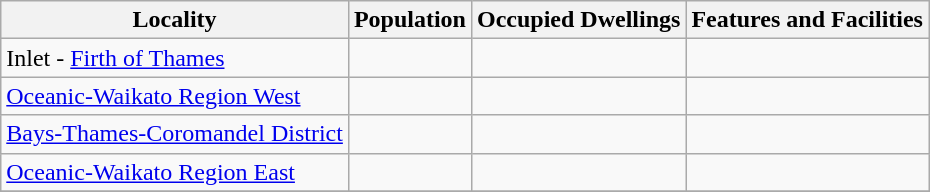<table class="wikitable sortable">
<tr>
<th>Locality</th>
<th>Population</th>
<th>Occupied Dwellings</th>
<th>Features and Facilities</th>
</tr>
<tr>
<td>Inlet - <a href='#'>Firth of Thames</a></td>
<td></td>
<td></td>
<td></td>
</tr>
<tr>
<td><a href='#'>Oceanic-Waikato Region West</a></td>
<td></td>
<td></td>
<td></td>
</tr>
<tr>
<td><a href='#'>Bays-Thames-Coromandel District</a></td>
<td></td>
<td></td>
<td></td>
</tr>
<tr>
<td><a href='#'>Oceanic-Waikato Region East</a></td>
<td></td>
<td></td>
<td></td>
</tr>
<tr>
</tr>
</table>
